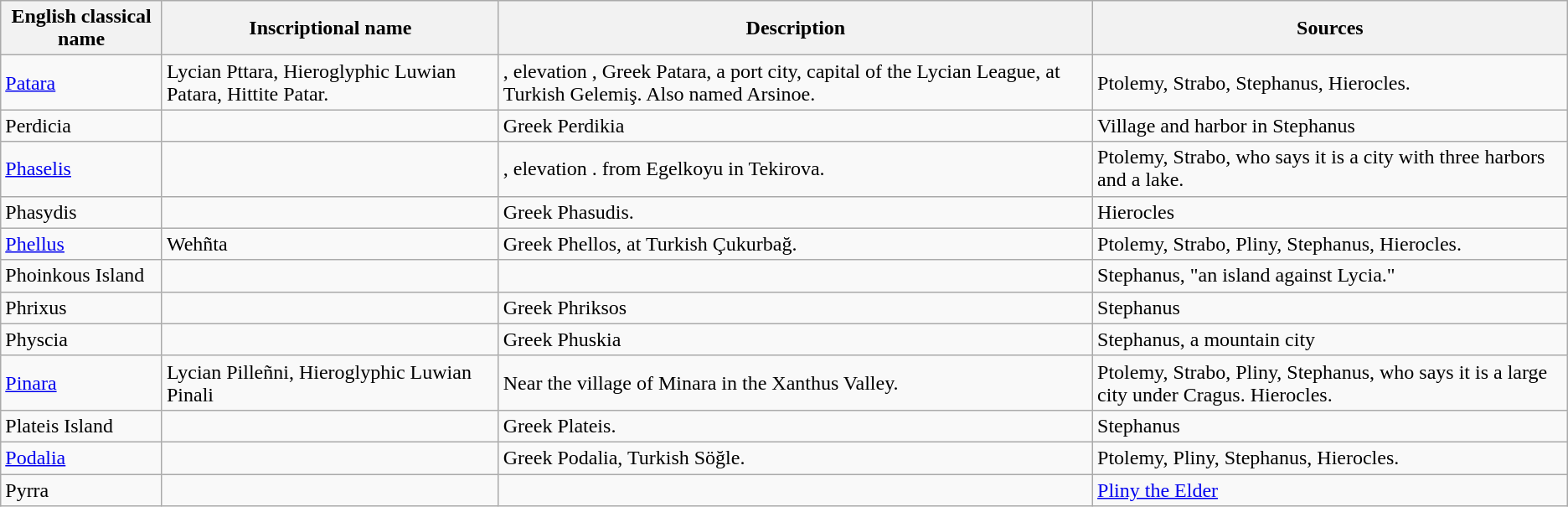<table class="wikitable sortable">
<tr>
<th>English classical name</th>
<th>Inscriptional name</th>
<th>Description</th>
<th>Sources</th>
</tr>
<tr>
<td><a href='#'>Patara</a></td>
<td>Lycian Pttara, Hieroglyphic Luwian Patara, Hittite Patar.</td>
<td>, elevation , Greek Patara, a port city, capital of the Lycian League, at Turkish Gelemiş. Also named Arsinoe.</td>
<td>Ptolemy, Strabo, Stephanus, Hierocles.</td>
</tr>
<tr>
<td>Perdicia</td>
<td></td>
<td>Greek Perdikia</td>
<td>Village and harbor in Stephanus</td>
</tr>
<tr>
<td><a href='#'>Phaselis</a></td>
<td></td>
<td>, elevation .  from Egelkoyu in Tekirova.</td>
<td>Ptolemy, Strabo, who says it is a city with three harbors and a lake.</td>
</tr>
<tr>
<td>Phasydis</td>
<td></td>
<td>Greek Phasudis.</td>
<td>Hierocles</td>
</tr>
<tr>
<td><a href='#'>Phellus</a></td>
<td>Wehñta</td>
<td>Greek Phellos, at Turkish Çukurbağ.</td>
<td>Ptolemy, Strabo, Pliny, Stephanus, Hierocles.</td>
</tr>
<tr>
<td>Phoinkous Island</td>
<td></td>
<td></td>
<td>Stephanus, "an island against Lycia."</td>
</tr>
<tr>
<td>Phrixus</td>
<td></td>
<td>Greek Phriksos</td>
<td>Stephanus</td>
</tr>
<tr>
<td>Physcia</td>
<td></td>
<td>Greek Phuskia</td>
<td>Stephanus, a mountain city</td>
</tr>
<tr>
<td><a href='#'>Pinara</a></td>
<td>Lycian Pilleñni, Hieroglyphic Luwian Pinali</td>
<td>Near the village of Minara in the Xanthus Valley.</td>
<td>Ptolemy, Strabo, Pliny, Stephanus, who says it is a large city under Cragus. Hierocles.</td>
</tr>
<tr>
<td>Plateis Island</td>
<td></td>
<td>Greek Plateis.</td>
<td>Stephanus</td>
</tr>
<tr>
<td><a href='#'>Podalia</a></td>
<td></td>
<td>Greek Podalia, Turkish Söğle.</td>
<td>Ptolemy, Pliny, Stephanus, Hierocles.</td>
</tr>
<tr>
<td>Pyrra</td>
<td></td>
<td></td>
<td><a href='#'>Pliny the Elder</a></td>
</tr>
</table>
